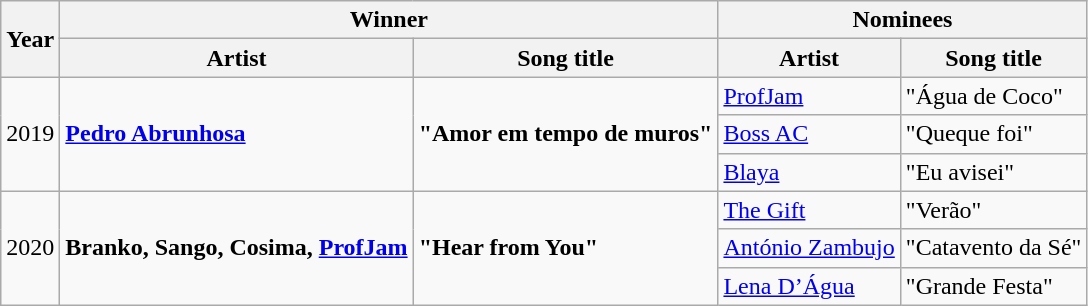<table class="wikitable sortable">
<tr>
<th rowspan="2">Year</th>
<th colspan="2">Winner</th>
<th colspan="2">Nominees</th>
</tr>
<tr>
<th>Artist</th>
<th>Song title</th>
<th>Artist</th>
<th>Song title</th>
</tr>
<tr>
<td rowspan="3" align="center">2019</td>
<td rowspan="3"><strong><a href='#'>Pedro Abrunhosa</a></strong></td>
<td rowspan="3"><strong>"Amor em tempo de muros"</strong></td>
<td><a href='#'>ProfJam</a></td>
<td>"Água de Coco"</td>
</tr>
<tr>
<td><a href='#'>Boss AC</a></td>
<td>"Queque foi"</td>
</tr>
<tr>
<td><a href='#'>Blaya</a></td>
<td>"Eu avisei"</td>
</tr>
<tr>
<td rowspan="4" align="center">2020</td>
<td rowspan="4"><strong>Branko, Sango, Cosima, <a href='#'>ProfJam</a></strong></td>
<td rowspan="4"><strong>"Hear from You"</strong></td>
<td><a href='#'>The Gift</a></td>
<td>"Verão"</td>
</tr>
<tr>
<td><a href='#'>António Zambujo</a></td>
<td>"Catavento da Sé"</td>
</tr>
<tr>
<td><a href='#'>Lena D’Água</a></td>
<td>"Grande Festa"</td>
</tr>
</table>
